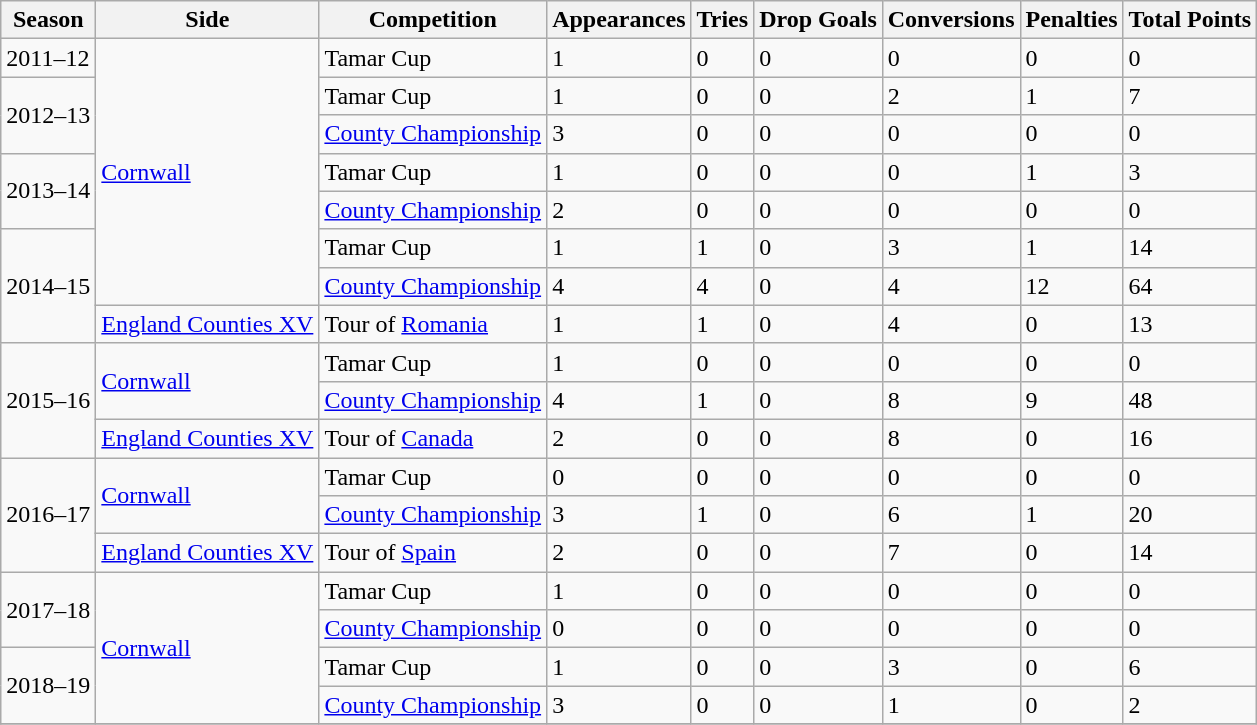<table class="wikitable sortable">
<tr>
<th>Season</th>
<th>Side</th>
<th>Competition</th>
<th>Appearances</th>
<th>Tries</th>
<th>Drop Goals</th>
<th>Conversions</th>
<th>Penalties</th>
<th>Total Points</th>
</tr>
<tr>
<td>2011–12</td>
<td rowspan=7 align=left><a href='#'>Cornwall</a></td>
<td>Tamar Cup</td>
<td>1</td>
<td>0</td>
<td>0</td>
<td>0</td>
<td>0</td>
<td>0</td>
</tr>
<tr>
<td rowspan=2 align=left>2012–13</td>
<td>Tamar Cup</td>
<td>1</td>
<td>0</td>
<td>0</td>
<td>2</td>
<td>1</td>
<td>7</td>
</tr>
<tr>
<td><a href='#'>County Championship</a></td>
<td>3</td>
<td>0</td>
<td>0</td>
<td>0</td>
<td>0</td>
<td>0</td>
</tr>
<tr>
<td rowspan=2 align=left>2013–14</td>
<td>Tamar Cup</td>
<td>1</td>
<td>0</td>
<td>0</td>
<td>0</td>
<td>1</td>
<td>3</td>
</tr>
<tr>
<td><a href='#'>County Championship</a></td>
<td>2</td>
<td>0</td>
<td>0</td>
<td>0</td>
<td>0</td>
<td>0</td>
</tr>
<tr>
<td rowspan=3 align=left>2014–15</td>
<td>Tamar Cup</td>
<td>1</td>
<td>1</td>
<td>0</td>
<td>3</td>
<td>1</td>
<td>14</td>
</tr>
<tr>
<td><a href='#'>County Championship</a></td>
<td>4</td>
<td>4</td>
<td>0</td>
<td>4</td>
<td>12</td>
<td>64</td>
</tr>
<tr>
<td><a href='#'>England Counties XV</a></td>
<td>Tour of <a href='#'>Romania</a></td>
<td>1</td>
<td>1</td>
<td>0</td>
<td>4</td>
<td>0</td>
<td>13</td>
</tr>
<tr>
<td rowspan=3 align=left>2015–16</td>
<td rowspan=2 align=left><a href='#'>Cornwall</a></td>
<td>Tamar Cup</td>
<td>1</td>
<td>0</td>
<td>0</td>
<td>0</td>
<td>0</td>
<td>0</td>
</tr>
<tr>
<td><a href='#'>County Championship</a></td>
<td>4</td>
<td>1</td>
<td>0</td>
<td>8</td>
<td>9</td>
<td>48</td>
</tr>
<tr>
<td><a href='#'>England Counties XV</a></td>
<td>Tour of <a href='#'>Canada</a></td>
<td>2</td>
<td>0</td>
<td>0</td>
<td>8</td>
<td>0</td>
<td>16</td>
</tr>
<tr>
<td rowspan=3 align=left>2016–17</td>
<td rowspan=2 align=left><a href='#'>Cornwall</a></td>
<td>Tamar Cup</td>
<td>0</td>
<td>0</td>
<td>0</td>
<td>0</td>
<td>0</td>
<td>0</td>
</tr>
<tr>
<td><a href='#'>County Championship</a></td>
<td>3</td>
<td>1</td>
<td>0</td>
<td>6</td>
<td>1</td>
<td>20</td>
</tr>
<tr>
<td><a href='#'>England Counties XV</a></td>
<td>Tour of <a href='#'>Spain</a></td>
<td>2</td>
<td>0</td>
<td>0</td>
<td>7</td>
<td>0</td>
<td>14</td>
</tr>
<tr>
<td rowspan=2 align=left>2017–18</td>
<td rowspan=4 align=left><a href='#'>Cornwall</a></td>
<td>Tamar Cup</td>
<td>1</td>
<td>0</td>
<td>0</td>
<td>0</td>
<td>0</td>
<td>0</td>
</tr>
<tr>
<td><a href='#'>County Championship</a></td>
<td>0</td>
<td>0</td>
<td>0</td>
<td>0</td>
<td>0</td>
<td>0</td>
</tr>
<tr>
<td rowspan=2 align=left>2018–19</td>
<td>Tamar Cup</td>
<td>1</td>
<td>0</td>
<td>0</td>
<td>3</td>
<td>0</td>
<td>6</td>
</tr>
<tr>
<td><a href='#'>County Championship</a></td>
<td>3</td>
<td>0</td>
<td>0</td>
<td>1</td>
<td>0</td>
<td>2</td>
</tr>
<tr>
</tr>
</table>
